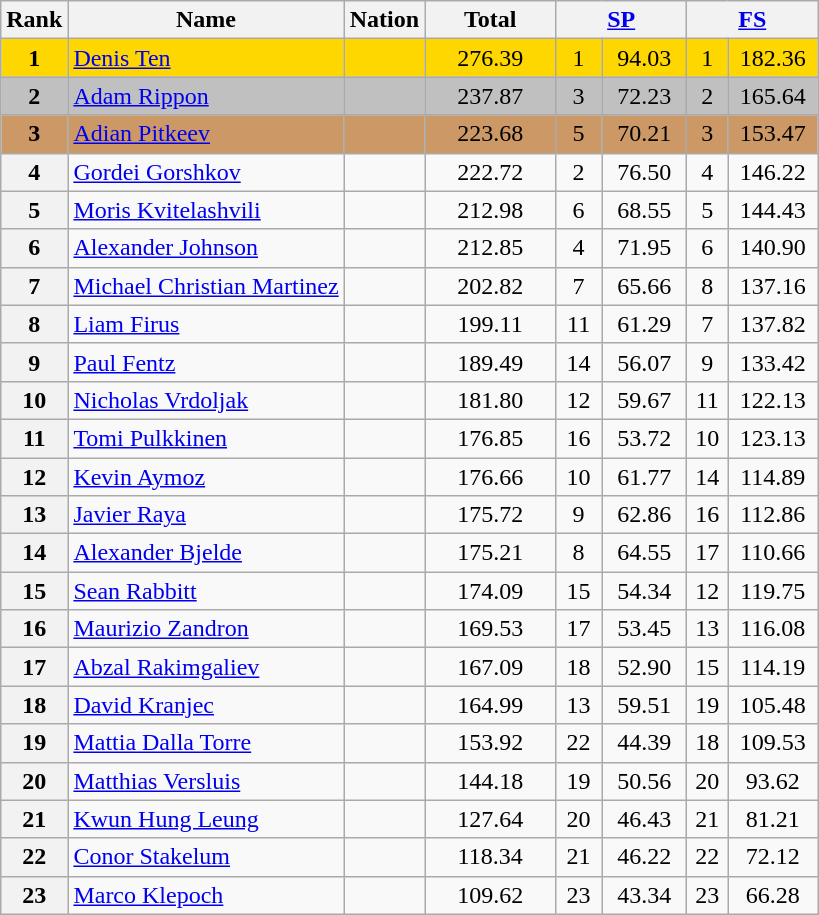<table class="wikitable sortable">
<tr>
<th>Rank</th>
<th>Name</th>
<th>Nation</th>
<th width="80px">Total</th>
<th colspan="2" width="80px"><a href='#'>SP</a></th>
<th colspan="2" width="80px"><a href='#'>FS</a></th>
</tr>
<tr bgcolor="gold">
<td align="center"><strong>1</strong></td>
<td><a href='#'>Denis Ten</a></td>
<td></td>
<td align="center">276.39</td>
<td align="center">1</td>
<td align="center">94.03</td>
<td align="center">1</td>
<td align="center">182.36</td>
</tr>
<tr bgcolor="silver">
<td align="center"><strong>2</strong></td>
<td><a href='#'>Adam Rippon</a></td>
<td></td>
<td align="center">237.87</td>
<td align="center">3</td>
<td align="center">72.23</td>
<td align="center">2</td>
<td align="center">165.64</td>
</tr>
<tr bgcolor="cc9966">
<td align="center"><strong>3</strong></td>
<td><a href='#'>Adian Pitkeev</a></td>
<td></td>
<td align="center">223.68</td>
<td align="center">5</td>
<td align="center">70.21</td>
<td align="center">3</td>
<td align="center">153.47</td>
</tr>
<tr>
<th>4</th>
<td><a href='#'>Gordei Gorshkov</a></td>
<td></td>
<td align="center">222.72</td>
<td align="center">2</td>
<td align="center">76.50</td>
<td align="center">4</td>
<td align="center">146.22</td>
</tr>
<tr>
<th>5</th>
<td><a href='#'>Moris Kvitelashvili</a></td>
<td></td>
<td align="center">212.98</td>
<td align="center">6</td>
<td align="center">68.55</td>
<td align="center">5</td>
<td align="center">144.43</td>
</tr>
<tr>
<th>6</th>
<td><a href='#'>Alexander Johnson</a></td>
<td></td>
<td align="center">212.85</td>
<td align="center">4</td>
<td align="center">71.95</td>
<td align="center">6</td>
<td align="center">140.90</td>
</tr>
<tr>
<th>7</th>
<td><a href='#'>Michael Christian Martinez</a></td>
<td></td>
<td align="center">202.82</td>
<td align="center">7</td>
<td align="center">65.66</td>
<td align="center">8</td>
<td align="center">137.16</td>
</tr>
<tr>
<th>8</th>
<td><a href='#'>Liam Firus</a></td>
<td></td>
<td align="center">199.11</td>
<td align="center">11</td>
<td align="center">61.29</td>
<td align="center">7</td>
<td align="center">137.82</td>
</tr>
<tr>
<th>9</th>
<td><a href='#'>Paul Fentz</a></td>
<td></td>
<td align="center">189.49</td>
<td align="center">14</td>
<td align="center">56.07</td>
<td align="center">9</td>
<td align="center">133.42</td>
</tr>
<tr>
<th>10</th>
<td><a href='#'>Nicholas Vrdoljak</a></td>
<td></td>
<td align="center">181.80</td>
<td align="center">12</td>
<td align="center">59.67</td>
<td align="center">11</td>
<td align="center">122.13</td>
</tr>
<tr>
<th>11</th>
<td><a href='#'>Tomi Pulkkinen</a></td>
<td></td>
<td align="center">176.85</td>
<td align="center">16</td>
<td align="center">53.72</td>
<td align="center">10</td>
<td align="center">123.13</td>
</tr>
<tr>
<th>12</th>
<td><a href='#'>Kevin Aymoz</a></td>
<td></td>
<td align="center">176.66</td>
<td align="center">10</td>
<td align="center">61.77</td>
<td align="center">14</td>
<td align="center">114.89</td>
</tr>
<tr>
<th>13</th>
<td><a href='#'>Javier Raya</a></td>
<td></td>
<td align="center">175.72</td>
<td align="center">9</td>
<td align="center">62.86</td>
<td align="center">16</td>
<td align="center">112.86</td>
</tr>
<tr>
<th>14</th>
<td><a href='#'>Alexander Bjelde</a></td>
<td></td>
<td align="center">175.21</td>
<td align="center">8</td>
<td align="center">64.55</td>
<td align="center">17</td>
<td align="center">110.66</td>
</tr>
<tr>
<th>15</th>
<td><a href='#'>Sean Rabbitt</a></td>
<td></td>
<td align="center">174.09</td>
<td align="center">15</td>
<td align="center">54.34</td>
<td align="center">12</td>
<td align="center">119.75</td>
</tr>
<tr>
<th>16</th>
<td><a href='#'>Maurizio Zandron</a></td>
<td></td>
<td align="center">169.53</td>
<td align="center">17</td>
<td align="center">53.45</td>
<td align="center">13</td>
<td align="center">116.08</td>
</tr>
<tr>
<th>17</th>
<td><a href='#'>Abzal Rakimgaliev</a></td>
<td></td>
<td align="center">167.09</td>
<td align="center">18</td>
<td align="center">52.90</td>
<td align="center">15</td>
<td align="center">114.19</td>
</tr>
<tr>
<th>18</th>
<td><a href='#'>David Kranjec</a></td>
<td></td>
<td align="center">164.99</td>
<td align="center">13</td>
<td align="center">59.51</td>
<td align="center">19</td>
<td align="center">105.48</td>
</tr>
<tr>
<th>19</th>
<td><a href='#'>Mattia Dalla Torre</a></td>
<td></td>
<td align="center">153.92</td>
<td align="center">22</td>
<td align="center">44.39</td>
<td align="center">18</td>
<td align="center">109.53</td>
</tr>
<tr>
<th>20</th>
<td><a href='#'>Matthias Versluis</a></td>
<td></td>
<td align="center">144.18</td>
<td align="center">19</td>
<td align="center">50.56</td>
<td align="center">20</td>
<td align="center">93.62</td>
</tr>
<tr>
<th>21</th>
<td><a href='#'>Kwun Hung Leung</a></td>
<td></td>
<td align="center">127.64</td>
<td align="center">20</td>
<td align="center">46.43</td>
<td align="center">21</td>
<td align="center">81.21</td>
</tr>
<tr>
<th>22</th>
<td><a href='#'>Conor Stakelum</a></td>
<td></td>
<td align="center">118.34</td>
<td align="center">21</td>
<td align="center">46.22</td>
<td align="center">22</td>
<td align="center">72.12</td>
</tr>
<tr>
<th>23</th>
<td><a href='#'>Marco Klepoch</a></td>
<td></td>
<td align="center">109.62</td>
<td align="center">23</td>
<td align="center">43.34</td>
<td align="center">23</td>
<td align="center">66.28</td>
</tr>
</table>
